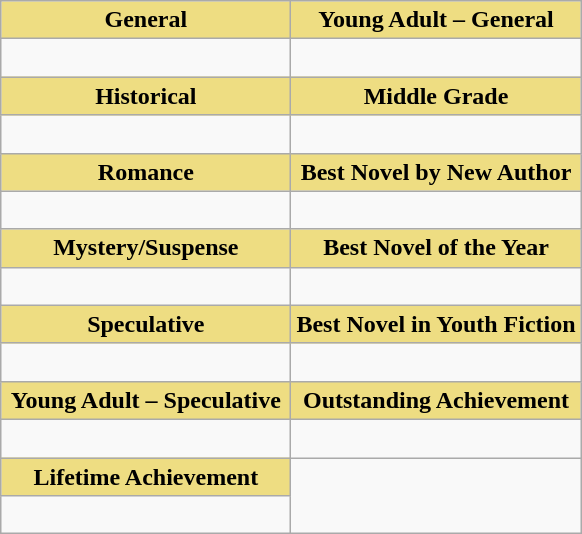<table class=wikitable>
<tr>
<th style="background:#EEDD82; width:50%">General</th>
<th style="background:#EEDD82; width:50%">Young Adult – General</th>
</tr>
<tr>
<td valign="top"><br></td>
<td valign="top"><br></td>
</tr>
<tr>
<th style="background:#EEDD82">Historical</th>
<th style="background:#EEDD82">Middle Grade</th>
</tr>
<tr>
<td valign="top"><br></td>
<td valign="top"><br></td>
</tr>
<tr>
<th style="background:#EEDD82">Romance</th>
<th style="background:#EEDD82">Best Novel by New Author</th>
</tr>
<tr>
<td valign="top"><br></td>
<td valign="top"><br></td>
</tr>
<tr>
<th style="background:#EEDD82">Mystery/Suspense</th>
<th style="background:#EEDD82">Best Novel of the Year</th>
</tr>
<tr>
<td valign="top"><br></td>
<td valign="top"><br></td>
</tr>
<tr>
<th style="background:#EEDD82">Speculative</th>
<th style="background:#EEDD82">Best Novel in Youth Fiction</th>
</tr>
<tr>
<td valign="top"><br></td>
<td valign="top"><br></td>
</tr>
<tr>
<th style="background:#EEDD82">Young Adult – Speculative</th>
<th style="background:#EEDD82">Outstanding Achievement</th>
</tr>
<tr>
<td valign="top"><br></td>
<td valign="top"><br></td>
</tr>
<tr>
<th style="background:#EEDD82; width:50%">Lifetime Achievement</th>
</tr>
<tr>
<td valign="top"><br></td>
</tr>
</table>
